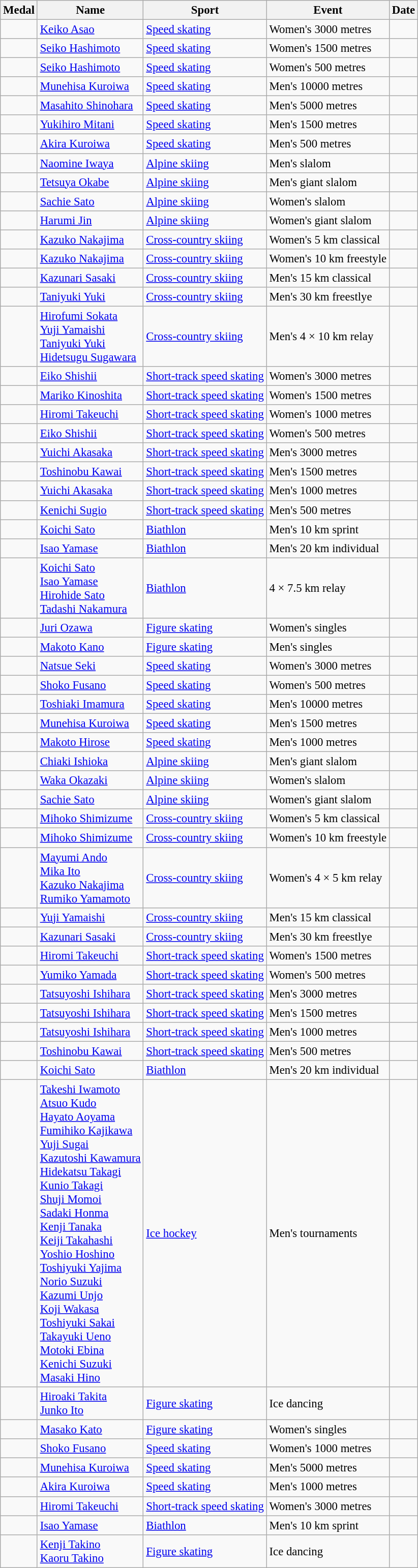<table class="wikitable sortable" style="font-size: 95%;">
<tr>
<th>Medal</th>
<th>Name</th>
<th>Sport</th>
<th>Event</th>
<th>Date</th>
</tr>
<tr>
<td></td>
<td><a href='#'>Keiko Asao</a></td>
<td><a href='#'>Speed skating</a></td>
<td>Women's 3000 metres</td>
<td></td>
</tr>
<tr>
<td></td>
<td><a href='#'>Seiko Hashimoto</a></td>
<td><a href='#'>Speed skating</a></td>
<td>Women's 1500 metres</td>
<td></td>
</tr>
<tr>
<td></td>
<td><a href='#'>Seiko Hashimoto</a></td>
<td><a href='#'>Speed skating</a></td>
<td>Women's 500 metres</td>
<td></td>
</tr>
<tr>
<td></td>
<td><a href='#'>Munehisa Kuroiwa</a></td>
<td><a href='#'>Speed skating</a></td>
<td>Men's 10000 metres</td>
<td></td>
</tr>
<tr>
<td></td>
<td><a href='#'>Masahito Shinohara</a></td>
<td><a href='#'>Speed skating</a></td>
<td>Men's 5000 metres</td>
<td></td>
</tr>
<tr>
<td></td>
<td><a href='#'>Yukihiro Mitani</a></td>
<td><a href='#'>Speed skating</a></td>
<td>Men's 1500 metres</td>
<td></td>
</tr>
<tr>
<td></td>
<td><a href='#'>Akira Kuroiwa</a></td>
<td><a href='#'>Speed skating</a></td>
<td>Men's 500 metres</td>
<td></td>
</tr>
<tr>
<td></td>
<td><a href='#'>Naomine Iwaya</a></td>
<td><a href='#'>Alpine skiing</a></td>
<td>Men's slalom</td>
<td></td>
</tr>
<tr>
<td></td>
<td><a href='#'>Tetsuya Okabe</a></td>
<td><a href='#'>Alpine skiing</a></td>
<td>Men's giant slalom</td>
<td></td>
</tr>
<tr>
<td></td>
<td><a href='#'>Sachie Sato</a></td>
<td><a href='#'>Alpine skiing</a></td>
<td>Women's slalom</td>
<td></td>
</tr>
<tr>
<td></td>
<td><a href='#'>Harumi Jin</a></td>
<td><a href='#'>Alpine skiing</a></td>
<td>Women's giant slalom</td>
<td></td>
</tr>
<tr>
<td></td>
<td><a href='#'>Kazuko Nakajima</a></td>
<td><a href='#'>Cross-country skiing</a></td>
<td>Women's 5 km classical</td>
<td></td>
</tr>
<tr>
<td></td>
<td><a href='#'>Kazuko Nakajima</a></td>
<td><a href='#'>Cross-country skiing</a></td>
<td>Women's 10 km freestyle</td>
<td></td>
</tr>
<tr>
<td></td>
<td><a href='#'>Kazunari Sasaki</a></td>
<td><a href='#'>Cross-country skiing</a></td>
<td>Men's 15 km classical</td>
<td></td>
</tr>
<tr>
<td></td>
<td><a href='#'>Taniyuki Yuki</a></td>
<td><a href='#'>Cross-country skiing</a></td>
<td>Men's 30 km freestlye</td>
<td></td>
</tr>
<tr>
<td></td>
<td><a href='#'>Hirofumi Sokata</a><br><a href='#'>Yuji Yamaishi</a><br><a href='#'>Taniyuki Yuki</a><br><a href='#'>Hidetsugu Sugawara</a></td>
<td><a href='#'>Cross-country skiing</a></td>
<td>Men's 4 × 10 km relay</td>
<td></td>
</tr>
<tr>
<td></td>
<td><a href='#'>Eiko Shishii</a></td>
<td><a href='#'>Short-track speed skating</a></td>
<td>Women's 3000 metres</td>
<td></td>
</tr>
<tr>
<td></td>
<td><a href='#'>Mariko Kinoshita</a></td>
<td><a href='#'>Short-track speed skating</a></td>
<td>Women's 1500 metres</td>
<td></td>
</tr>
<tr>
<td></td>
<td><a href='#'>Hiromi Takeuchi</a></td>
<td><a href='#'>Short-track speed skating</a></td>
<td>Women's 1000 metres</td>
<td></td>
</tr>
<tr>
<td></td>
<td><a href='#'>Eiko Shishii</a></td>
<td><a href='#'>Short-track speed skating</a></td>
<td>Women's 500 metres</td>
<td></td>
</tr>
<tr>
<td></td>
<td><a href='#'>Yuichi Akasaka</a></td>
<td><a href='#'>Short-track speed skating</a></td>
<td>Men's 3000 metres</td>
<td></td>
</tr>
<tr>
<td></td>
<td><a href='#'>Toshinobu Kawai</a></td>
<td><a href='#'>Short-track speed skating</a></td>
<td>Men's 1500 metres</td>
<td></td>
</tr>
<tr>
<td></td>
<td><a href='#'>Yuichi Akasaka</a></td>
<td><a href='#'>Short-track speed skating</a></td>
<td>Men's 1000 metres</td>
<td></td>
</tr>
<tr>
<td></td>
<td><a href='#'>Kenichi Sugio</a></td>
<td><a href='#'>Short-track speed skating</a></td>
<td>Men's 500 metres</td>
<td></td>
</tr>
<tr>
<td></td>
<td><a href='#'>Koichi Sato</a></td>
<td><a href='#'>Biathlon</a></td>
<td>Men's 10 km sprint</td>
<td></td>
</tr>
<tr>
<td></td>
<td><a href='#'>Isao Yamase</a></td>
<td><a href='#'>Biathlon</a></td>
<td>Men's 20 km individual</td>
<td></td>
</tr>
<tr>
<td></td>
<td><a href='#'>Koichi Sato</a><br><a href='#'>Isao Yamase</a><br><a href='#'>Hirohide Sato</a><br><a href='#'>Tadashi Nakamura</a></td>
<td><a href='#'>Biathlon</a></td>
<td>4 × 7.5 km relay</td>
<td></td>
</tr>
<tr>
<td></td>
<td><a href='#'>Juri Ozawa</a></td>
<td><a href='#'>Figure skating</a></td>
<td>Women's singles</td>
<td></td>
</tr>
<tr>
<td></td>
<td><a href='#'>Makoto Kano</a></td>
<td><a href='#'>Figure skating</a></td>
<td>Men's singles</td>
<td></td>
</tr>
<tr>
<td></td>
<td><a href='#'>Natsue Seki</a></td>
<td><a href='#'>Speed skating</a></td>
<td>Women's 3000 metres</td>
<td></td>
</tr>
<tr>
<td></td>
<td><a href='#'>Shoko Fusano</a></td>
<td><a href='#'>Speed skating</a></td>
<td>Women's 500 metres</td>
<td></td>
</tr>
<tr>
<td></td>
<td><a href='#'>Toshiaki Imamura</a></td>
<td><a href='#'>Speed skating</a></td>
<td>Men's 10000 metres</td>
<td></td>
</tr>
<tr>
<td></td>
<td><a href='#'>Munehisa Kuroiwa</a></td>
<td><a href='#'>Speed skating</a></td>
<td>Men's 1500 metres</td>
<td></td>
</tr>
<tr>
<td></td>
<td><a href='#'>Makoto Hirose</a></td>
<td><a href='#'>Speed skating</a></td>
<td>Men's 1000 metres</td>
<td></td>
</tr>
<tr>
<td></td>
<td><a href='#'>Chiaki Ishioka</a></td>
<td><a href='#'>Alpine skiing</a></td>
<td>Men's giant slalom</td>
<td></td>
</tr>
<tr>
<td></td>
<td><a href='#'>Waka Okazaki</a></td>
<td><a href='#'>Alpine skiing</a></td>
<td>Women's slalom</td>
<td></td>
</tr>
<tr>
<td></td>
<td><a href='#'>Sachie Sato</a></td>
<td><a href='#'>Alpine skiing</a></td>
<td>Women's giant slalom</td>
<td></td>
</tr>
<tr>
<td></td>
<td><a href='#'>Mihoko Shimizume</a></td>
<td><a href='#'>Cross-country skiing</a></td>
<td>Women's 5 km classical</td>
<td></td>
</tr>
<tr>
<td></td>
<td><a href='#'>Mihoko Shimizume</a></td>
<td><a href='#'>Cross-country skiing</a></td>
<td>Women's 10 km freestyle</td>
<td></td>
</tr>
<tr>
<td></td>
<td><a href='#'>Mayumi Ando</a><br><a href='#'>Mika Ito</a><br><a href='#'>Kazuko Nakajima</a><br><a href='#'>Rumiko Yamamoto</a></td>
<td><a href='#'>Cross-country skiing</a></td>
<td>Women's 4 × 5 km relay</td>
<td></td>
</tr>
<tr>
<td></td>
<td><a href='#'>Yuji Yamaishi</a></td>
<td><a href='#'>Cross-country skiing</a></td>
<td>Men's 15 km classical</td>
<td></td>
</tr>
<tr>
<td></td>
<td><a href='#'>Kazunari Sasaki</a></td>
<td><a href='#'>Cross-country skiing</a></td>
<td>Men's 30 km freestlye</td>
<td></td>
</tr>
<tr>
<td></td>
<td><a href='#'>Hiromi Takeuchi</a></td>
<td><a href='#'>Short-track speed skating</a></td>
<td>Women's 1500 metres</td>
<td></td>
</tr>
<tr>
<td></td>
<td><a href='#'>Yumiko Yamada</a></td>
<td><a href='#'>Short-track speed skating</a></td>
<td>Women's 500 metres</td>
<td></td>
</tr>
<tr>
<td></td>
<td><a href='#'>Tatsuyoshi Ishihara</a></td>
<td><a href='#'>Short-track speed skating</a></td>
<td>Men's 3000 metres</td>
<td></td>
</tr>
<tr>
<td></td>
<td><a href='#'>Tatsuyoshi Ishihara</a></td>
<td><a href='#'>Short-track speed skating</a></td>
<td>Men's 1500 metres</td>
<td></td>
</tr>
<tr>
<td></td>
<td><a href='#'>Tatsuyoshi Ishihara</a></td>
<td><a href='#'>Short-track speed skating</a></td>
<td>Men's 1000 metres</td>
<td></td>
</tr>
<tr>
<td></td>
<td><a href='#'>Toshinobu Kawai</a></td>
<td><a href='#'>Short-track speed skating</a></td>
<td>Men's 500 metres</td>
<td></td>
</tr>
<tr>
<td></td>
<td><a href='#'>Koichi Sato</a></td>
<td><a href='#'>Biathlon</a></td>
<td>Men's 20 km individual</td>
<td></td>
</tr>
<tr>
<td></td>
<td><a href='#'>Takeshi Iwamoto</a><br><a href='#'>Atsuo Kudo</a><br><a href='#'>Hayato Aoyama</a><br><a href='#'>Fumihiko Kajikawa</a><br><a href='#'>Yuji Sugai</a><br><a href='#'>Kazutoshi Kawamura</a><br><a href='#'>Hidekatsu Takagi</a><br><a href='#'>Kunio Takagi</a><br><a href='#'>Shuji Momoi</a><br><a href='#'>Sadaki Honma</a><br><a href='#'>Kenji Tanaka</a><br><a href='#'>Keiji Takahashi</a><br><a href='#'>Yoshio Hoshino</a><br><a href='#'>Toshiyuki Yajima</a><br><a href='#'>Norio Suzuki</a><br><a href='#'>Kazumi Unjo</a><br><a href='#'>Koji Wakasa</a><br><a href='#'>Toshiyuki Sakai</a><br><a href='#'>Takayuki Ueno</a><br><a href='#'>Motoki Ebina</a><br><a href='#'>Kenichi Suzuki</a><br><a href='#'>Masaki Hino</a></td>
<td><a href='#'>Ice hockey</a></td>
<td>Men's tournaments</td>
<td></td>
</tr>
<tr>
<td></td>
<td><a href='#'>Hiroaki Takita</a><br><a href='#'>Junko Ito</a></td>
<td><a href='#'>Figure skating</a></td>
<td>Ice dancing</td>
<td></td>
</tr>
<tr>
<td></td>
<td><a href='#'>Masako Kato</a></td>
<td><a href='#'>Figure skating</a></td>
<td>Women's singles</td>
<td></td>
</tr>
<tr>
<td></td>
<td><a href='#'>Shoko Fusano</a></td>
<td><a href='#'>Speed skating</a></td>
<td>Women's 1000 metres</td>
<td></td>
</tr>
<tr>
<td></td>
<td><a href='#'>Munehisa Kuroiwa</a></td>
<td><a href='#'>Speed skating</a></td>
<td>Men's 5000 metres</td>
<td></td>
</tr>
<tr>
<td></td>
<td><a href='#'>Akira Kuroiwa</a></td>
<td><a href='#'>Speed skating</a></td>
<td>Men's 1000 metres</td>
<td></td>
</tr>
<tr>
<td></td>
<td><a href='#'>Hiromi Takeuchi</a></td>
<td><a href='#'>Short-track speed skating</a></td>
<td>Women's 3000 metres</td>
<td></td>
</tr>
<tr>
<td></td>
<td><a href='#'>Isao Yamase</a></td>
<td><a href='#'>Biathlon</a></td>
<td>Men's 10 km sprint</td>
<td></td>
</tr>
<tr>
<td></td>
<td><a href='#'>Kenji Takino</a><br><a href='#'>Kaoru Takino</a></td>
<td><a href='#'>Figure skating</a></td>
<td>Ice dancing</td>
<td></td>
</tr>
</table>
